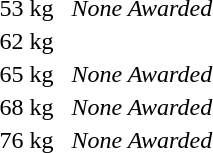<table>
<tr>
<td>53 kg</td>
<td></td>
<td></td>
<td><em>None Awarded</em></td>
</tr>
<tr>
<td>62 kg</td>
<td></td>
<td></td>
<td></td>
</tr>
<tr>
<td>65 kg</td>
<td></td>
<td></td>
<td><em>None Awarded</em></td>
</tr>
<tr>
<td>68 kg</td>
<td></td>
<td></td>
<td><em>None Awarded</em></td>
</tr>
<tr>
<td>76 kg</td>
<td></td>
<td></td>
<td><em>None Awarded</em></td>
</tr>
</table>
